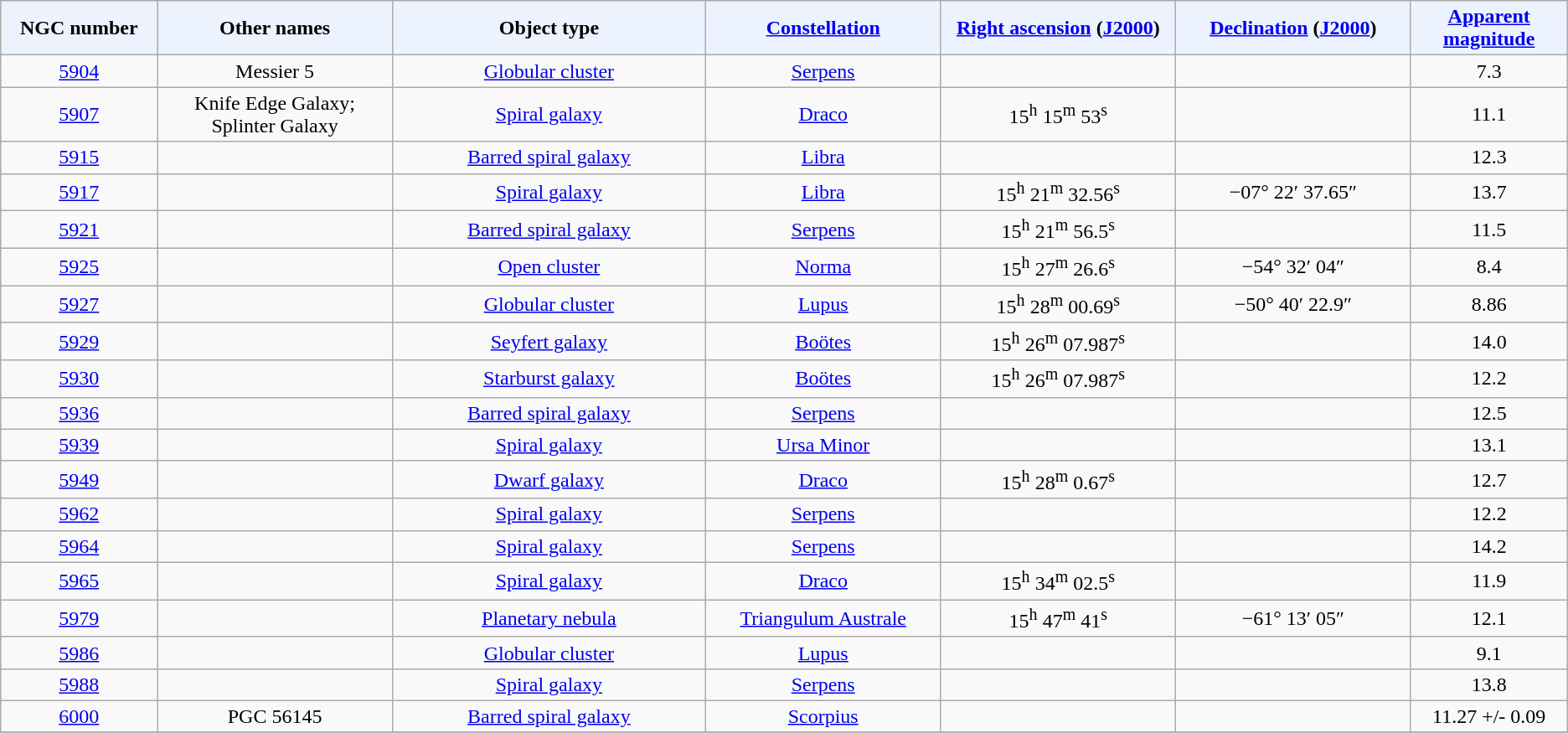<table class="wikitable sortable sticky-header sort-under" style="text-align: center;">
<tr>
<th style="background-color:#edf3fe; width: 10%;">NGC number</th>
<th style="background-color:#edf3fe; width: 15%;">Other names</th>
<th style="background-color:#edf3fe; width: 20%;">Object type</th>
<th style="background-color:#edf3fe; width: 15%;"><a href='#'>Constellation</a></th>
<th style="background-color:#edf3fe; width: 15%;"><a href='#'>Right ascension</a> (<a href='#'>J2000</a>)</th>
<th style="background-color:#edf3fe; width: 15%;"><a href='#'>Declination</a> (<a href='#'>J2000</a>)</th>
<th style="background-color:#edf3fe; width: 10%;"><a href='#'>Apparent magnitude</a></th>
</tr>
<tr>
<td><a href='#'>5904</a></td>
<td>Messier 5</td>
<td><a href='#'>Globular cluster</a></td>
<td><a href='#'>Serpens</a></td>
<td></td>
<td></td>
<td>7.3</td>
</tr>
<tr>
<td><a href='#'>5907</a></td>
<td>Knife Edge Galaxy; Splinter Galaxy</td>
<td><a href='#'>Spiral galaxy</a></td>
<td><a href='#'>Draco</a></td>
<td>15<sup>h</sup> 15<sup>m</sup> 53<sup>s</sup></td>
<td></td>
<td>11.1</td>
</tr>
<tr>
<td><a href='#'>5915</a></td>
<td></td>
<td><a href='#'>Barred spiral galaxy</a></td>
<td><a href='#'>Libra</a></td>
<td></td>
<td></td>
<td>12.3</td>
</tr>
<tr>
<td><a href='#'>5917</a></td>
<td></td>
<td><a href='#'>Spiral galaxy</a></td>
<td><a href='#'>Libra</a></td>
<td>15<sup>h</sup> 21<sup>m</sup> 32.56<sup>s</sup></td>
<td>−07° 22′ 37.65″</td>
<td>13.7</td>
</tr>
<tr>
<td><a href='#'>5921</a></td>
<td></td>
<td><a href='#'>Barred spiral galaxy</a></td>
<td><a href='#'>Serpens</a></td>
<td>15<sup>h</sup> 21<sup>m</sup> 56.5<sup>s</sup></td>
<td></td>
<td>11.5</td>
</tr>
<tr>
<td><a href='#'>5925</a></td>
<td></td>
<td><a href='#'>Open cluster</a></td>
<td><a href='#'>Norma</a></td>
<td>15<sup>h</sup> 27<sup>m</sup> 26.6<sup>s</sup></td>
<td>−54° 32′ 04″</td>
<td>8.4</td>
</tr>
<tr>
<td><a href='#'>5927</a></td>
<td></td>
<td><a href='#'>Globular cluster</a></td>
<td><a href='#'>Lupus</a></td>
<td>15<sup>h</sup> 28<sup>m</sup> 00.69<sup>s</sup></td>
<td>−50° 40′ 22.9″</td>
<td>8.86</td>
</tr>
<tr>
<td><a href='#'>5929</a></td>
<td></td>
<td><a href='#'>Seyfert galaxy</a></td>
<td><a href='#'>Boötes</a></td>
<td>15<sup>h</sup> 26<sup>m</sup> 07.987<sup>s</sup></td>
<td></td>
<td>14.0</td>
</tr>
<tr>
<td><a href='#'>5930</a></td>
<td></td>
<td><a href='#'>Starburst galaxy</a></td>
<td><a href='#'>Boötes</a></td>
<td>15<sup>h</sup> 26<sup>m</sup> 07.987<sup>s</sup></td>
<td></td>
<td>12.2</td>
</tr>
<tr>
<td><a href='#'>5936</a></td>
<td></td>
<td><a href='#'>Barred spiral galaxy</a></td>
<td><a href='#'>Serpens</a></td>
<td></td>
<td></td>
<td>12.5</td>
</tr>
<tr>
<td><a href='#'>5939</a></td>
<td></td>
<td><a href='#'>Spiral galaxy</a></td>
<td><a href='#'>Ursa Minor</a></td>
<td></td>
<td></td>
<td>13.1</td>
</tr>
<tr>
<td><a href='#'>5949</a></td>
<td></td>
<td><a href='#'>Dwarf galaxy</a></td>
<td><a href='#'>Draco</a></td>
<td>15<sup>h</sup> 28<sup>m</sup> 0.67<sup>s</sup></td>
<td></td>
<td>12.7</td>
</tr>
<tr>
<td><a href='#'>5962</a></td>
<td></td>
<td><a href='#'>Spiral galaxy</a></td>
<td><a href='#'>Serpens</a></td>
<td></td>
<td></td>
<td>12.2</td>
</tr>
<tr>
<td><a href='#'>5964</a></td>
<td></td>
<td><a href='#'>Spiral galaxy</a></td>
<td><a href='#'>Serpens</a></td>
<td></td>
<td></td>
<td>14.2</td>
</tr>
<tr>
<td><a href='#'>5965</a></td>
<td></td>
<td><a href='#'>Spiral galaxy</a></td>
<td><a href='#'>Draco</a></td>
<td>15<sup>h</sup> 34<sup>m</sup> 02.5<sup>s</sup></td>
<td></td>
<td>11.9</td>
</tr>
<tr>
<td><a href='#'>5979</a></td>
<td></td>
<td><a href='#'>Planetary nebula</a></td>
<td><a href='#'>Triangulum Australe</a></td>
<td>15<sup>h</sup> 47<sup>m</sup> 41<sup>s</sup></td>
<td>−61° 13′ 05″</td>
<td>12.1</td>
</tr>
<tr>
<td><a href='#'>5986</a></td>
<td></td>
<td><a href='#'>Globular cluster</a></td>
<td><a href='#'>Lupus</a></td>
<td></td>
<td></td>
<td>9.1</td>
</tr>
<tr>
<td><a href='#'>5988</a></td>
<td></td>
<td><a href='#'>Spiral galaxy</a></td>
<td><a href='#'>Serpens</a></td>
<td></td>
<td></td>
<td>13.8</td>
</tr>
<tr>
<td><a href='#'>6000</a></td>
<td>PGC 56145</td>
<td><a href='#'>Barred spiral galaxy</a></td>
<td><a href='#'>Scorpius</a></td>
<td></td>
<td></td>
<td>11.27 +/- 0.09</td>
</tr>
<tr>
</tr>
</table>
